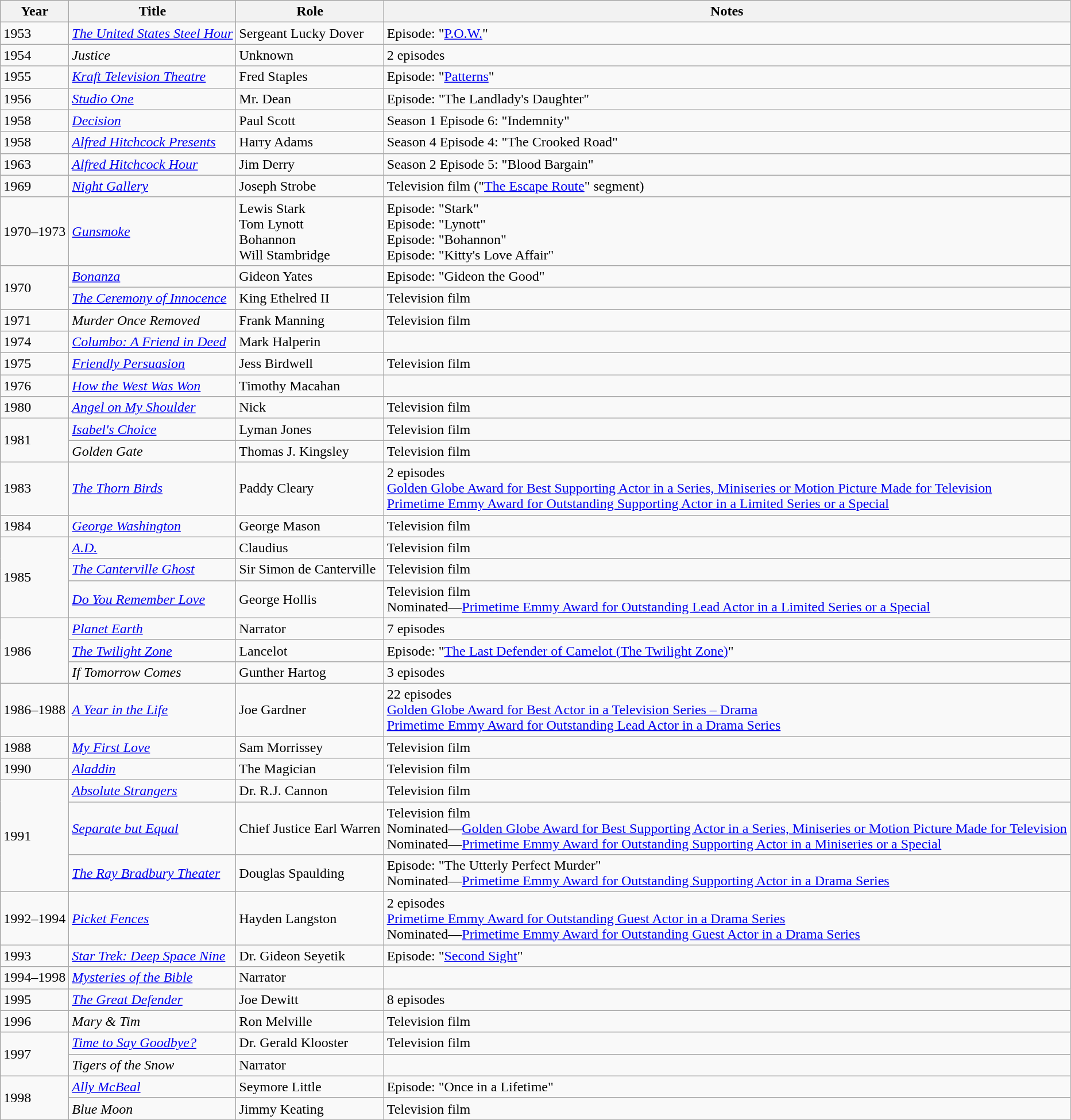<table class="wikitable sortable">
<tr>
<th>Year</th>
<th>Title</th>
<th>Role</th>
<th class="unsortable">Notes</th>
</tr>
<tr>
<td>1953</td>
<td><em><a href='#'>The United States Steel Hour</a></em></td>
<td>Sergeant Lucky Dover</td>
<td>Episode: "<a href='#'>P.O.W.</a>"</td>
</tr>
<tr>
<td>1954</td>
<td><em>Justice</em></td>
<td>Unknown</td>
<td>2 episodes</td>
</tr>
<tr>
<td>1955</td>
<td><em><a href='#'>Kraft Television Theatre</a></em></td>
<td>Fred Staples</td>
<td>Episode: "<a href='#'>Patterns</a>"</td>
</tr>
<tr>
<td>1956</td>
<td><em><a href='#'>Studio One</a></em></td>
<td>Mr. Dean</td>
<td>Episode: "The Landlady's Daughter"</td>
</tr>
<tr>
<td>1958</td>
<td><em><a href='#'>Decision</a></em></td>
<td>Paul Scott</td>
<td>Season 1 Episode 6: "Indemnity"</td>
</tr>
<tr>
<td>1958</td>
<td><em><a href='#'>Alfred Hitchcock Presents</a></em></td>
<td>Harry Adams</td>
<td>Season 4 Episode 4: "The Crooked Road"</td>
</tr>
<tr>
<td>1963</td>
<td><em><a href='#'>Alfred Hitchcock Hour</a></em></td>
<td>Jim Derry</td>
<td>Season 2 Episode 5: "Blood Bargain"</td>
</tr>
<tr>
<td>1969</td>
<td><em><a href='#'>Night Gallery</a></em></td>
<td>Joseph Strobe</td>
<td>Television film ("<a href='#'>The Escape Route</a>" segment)</td>
</tr>
<tr>
<td>1970–1973</td>
<td><em><a href='#'>Gunsmoke</a></em></td>
<td>Lewis Stark<br>Tom Lynott<br>Bohannon<br>Will Stambridge</td>
<td>Episode: "Stark" <br> Episode: "Lynott" <br> Episode: "Bohannon" <br> Episode: "Kitty's Love Affair"</td>
</tr>
<tr>
<td rowspan=2>1970</td>
<td><em><a href='#'>Bonanza</a></em></td>
<td>Gideon Yates</td>
<td>Episode: "Gideon the Good"</td>
</tr>
<tr>
<td><em><a href='#'>The Ceremony of Innocence</a></em></td>
<td>King Ethelred II</td>
<td>Television film</td>
</tr>
<tr>
<td>1971</td>
<td><em>Murder Once Removed</em></td>
<td>Frank Manning</td>
<td>Television film</td>
</tr>
<tr>
<td>1974</td>
<td><em><a href='#'>Columbo: A Friend in Deed</a></em></td>
<td>Mark Halperin</td>
<td></td>
</tr>
<tr>
<td>1975</td>
<td><em><a href='#'>Friendly Persuasion</a></em></td>
<td>Jess Birdwell</td>
<td>Television film</td>
</tr>
<tr>
<td>1976</td>
<td><em><a href='#'>How the West Was Won</a></em></td>
<td>Timothy Macahan</td>
<td></td>
</tr>
<tr>
<td>1980</td>
<td><em><a href='#'>Angel on My Shoulder</a></em></td>
<td>Nick</td>
<td>Television film</td>
</tr>
<tr>
<td rowspan=2>1981</td>
<td><em><a href='#'>Isabel's Choice</a></em></td>
<td>Lyman Jones</td>
<td>Television film</td>
</tr>
<tr>
<td><em>Golden Gate</em></td>
<td>Thomas J. Kingsley</td>
<td>Television film</td>
</tr>
<tr>
<td>1983</td>
<td><em><a href='#'>The Thorn Birds</a></em></td>
<td>Paddy Cleary</td>
<td>2 episodes <br> <a href='#'>Golden Globe Award for Best Supporting Actor in a Series, Miniseries or Motion Picture Made for Television</a>  <br> <a href='#'>Primetime Emmy Award for Outstanding Supporting Actor in a Limited Series or a Special</a> </td>
</tr>
<tr>
<td>1984</td>
<td><em><a href='#'>George Washington</a></em></td>
<td>George Mason</td>
<td>Television film</td>
</tr>
<tr>
<td rowspan=3>1985</td>
<td><em><a href='#'>A.D.</a></em></td>
<td>Claudius</td>
<td>Television film</td>
</tr>
<tr>
<td><em><a href='#'>The Canterville Ghost</a></em></td>
<td>Sir Simon de Canterville</td>
<td>Television film</td>
</tr>
<tr>
<td><em><a href='#'>Do You Remember Love</a></em></td>
<td>George Hollis</td>
<td>Television film <br> Nominated—<a href='#'>Primetime Emmy Award for Outstanding Lead Actor in a Limited Series or a Special</a> </td>
</tr>
<tr>
<td rowspan=3>1986</td>
<td><em><a href='#'>Planet Earth</a></em></td>
<td>Narrator</td>
<td>7 episodes</td>
</tr>
<tr>
<td><em><a href='#'>The Twilight Zone</a></em></td>
<td>Lancelot</td>
<td>Episode: "<a href='#'>The Last Defender of Camelot (The Twilight Zone)</a>"</td>
</tr>
<tr>
<td><em>If Tomorrow Comes</em></td>
<td>Gunther Hartog</td>
<td>3 episodes</td>
</tr>
<tr>
<td>1986–1988</td>
<td><em><a href='#'>A Year in the Life</a></em></td>
<td>Joe Gardner</td>
<td>22 episodes <br> <a href='#'>Golden Globe Award for Best Actor in a Television Series – Drama</a>  <br> <a href='#'>Primetime Emmy Award for Outstanding Lead Actor in a Drama Series</a> </td>
</tr>
<tr>
<td>1988</td>
<td><em><a href='#'>My First Love</a></em></td>
<td>Sam Morrissey</td>
<td>Television film</td>
</tr>
<tr>
<td>1990</td>
<td><em><a href='#'>Aladdin</a></em></td>
<td>The Magician</td>
<td>Television film</td>
</tr>
<tr>
<td rowspan=3>1991</td>
<td><em><a href='#'>Absolute Strangers</a></em></td>
<td>Dr. R.J. Cannon</td>
<td>Television film</td>
</tr>
<tr>
<td><em><a href='#'>Separate but Equal</a></em></td>
<td>Chief Justice Earl Warren</td>
<td>Television film <br> Nominated—<a href='#'>Golden Globe Award for Best Supporting Actor in a Series, Miniseries or Motion Picture Made for Television</a>  <br> Nominated—<a href='#'>Primetime Emmy Award for Outstanding Supporting Actor in a Miniseries or a Special</a> </td>
</tr>
<tr>
<td><em><a href='#'>The Ray Bradbury Theater</a></em></td>
<td>Douglas Spaulding</td>
<td>Episode: "The Utterly Perfect Murder" <br> Nominated—<a href='#'>Primetime Emmy Award for Outstanding Supporting Actor in a Drama Series</a> </td>
</tr>
<tr>
<td>1992–1994</td>
<td><em><a href='#'>Picket Fences</a></em></td>
<td>Hayden Langston</td>
<td>2 episodes <br> <a href='#'>Primetime Emmy Award for Outstanding Guest Actor in a Drama Series</a>  <br> Nominated—<a href='#'>Primetime Emmy Award for Outstanding Guest Actor in a Drama Series</a> </td>
</tr>
<tr>
<td>1993</td>
<td><em><a href='#'>Star Trek: Deep Space Nine</a></em></td>
<td>Dr. Gideon Seyetik</td>
<td>Episode: "<a href='#'>Second Sight</a>"</td>
</tr>
<tr>
<td>1994–1998</td>
<td><em><a href='#'>Mysteries of the Bible</a></em></td>
<td>Narrator</td>
<td></td>
</tr>
<tr>
<td>1995</td>
<td><em><a href='#'>The Great Defender</a></em></td>
<td>Joe Dewitt</td>
<td>8 episodes</td>
</tr>
<tr>
<td>1996</td>
<td><em>Mary & Tim</em></td>
<td>Ron Melville</td>
<td>Television film</td>
</tr>
<tr>
<td rowspan=2>1997</td>
<td><em><a href='#'>Time to Say Goodbye?</a></em></td>
<td>Dr. Gerald Klooster</td>
<td>Television film</td>
</tr>
<tr>
<td><em>Tigers of the Snow</em></td>
<td>Narrator</td>
<td></td>
</tr>
<tr>
<td rowspan=2>1998</td>
<td><em><a href='#'>Ally McBeal</a></em></td>
<td>Seymore Little</td>
<td>Episode: "Once in a Lifetime"</td>
</tr>
<tr>
<td><em>Blue Moon</em></td>
<td>Jimmy Keating</td>
<td>Television film</td>
</tr>
</table>
